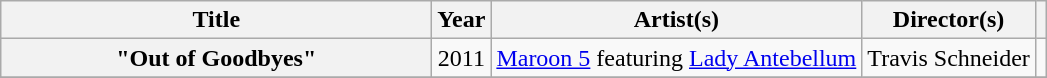<table class="wikitable plainrowheaders" style="text-align:center;">
<tr>
<th style="width:17.5em;">Title</th>
<th>Year</th>
<th>Artist(s)</th>
<th>Director(s)</th>
<th></th>
</tr>
<tr>
<th scope="row">"Out of Goodbyes"</th>
<td>2011</td>
<td><a href='#'>Maroon 5</a> featuring <a href='#'>Lady Antebellum</a></td>
<td>Travis Schneider</td>
<td></td>
</tr>
<tr>
</tr>
</table>
